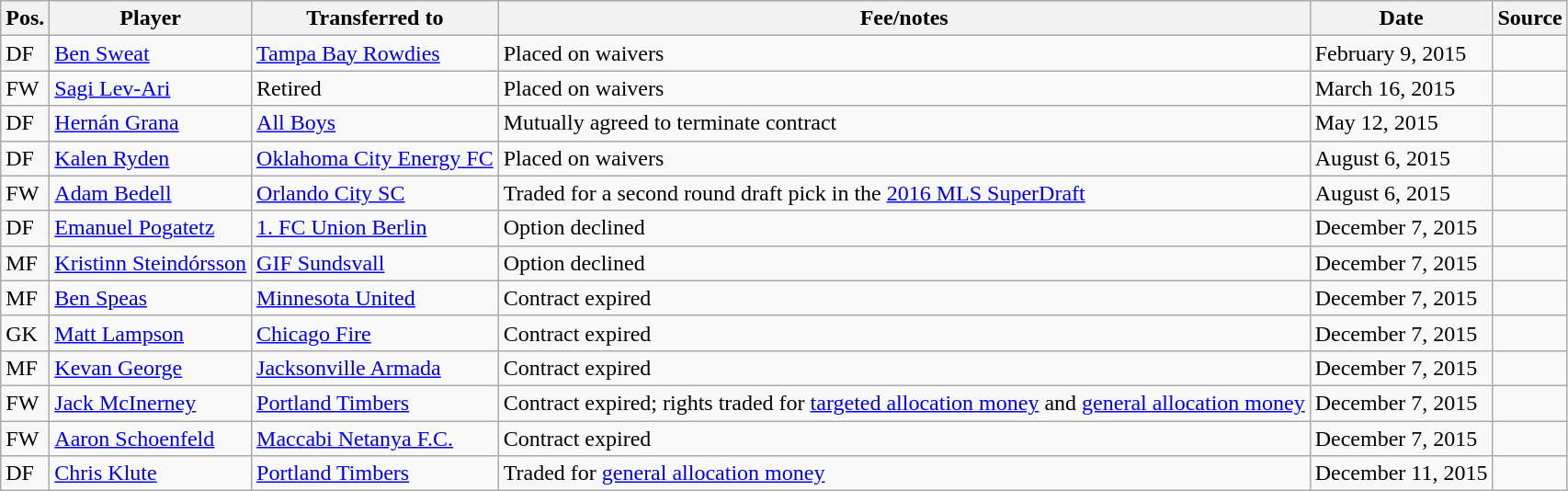<table class="wikitable sortable" style="text-align: left">
<tr>
<th><strong>Pos.</strong></th>
<th><strong>Player</strong></th>
<th><strong>Transferred to</strong></th>
<th><strong>Fee/notes</strong></th>
<th><strong>Date</strong></th>
<th><strong>Source</strong></th>
</tr>
<tr>
<td>DF</td>
<td> <a href='#'>Ben Sweat</a></td>
<td> <a href='#'>Tampa Bay Rowdies</a></td>
<td>Placed on waivers</td>
<td>February 9, 2015</td>
<td align=center></td>
</tr>
<tr>
<td>FW</td>
<td> <a href='#'>Sagi Lev-Ari</a></td>
<td>Retired</td>
<td>Placed on waivers</td>
<td>March 16, 2015</td>
<td align=center></td>
</tr>
<tr>
<td>DF</td>
<td> <a href='#'>Hernán Grana</a></td>
<td> <a href='#'>All Boys</a></td>
<td>Mutually agreed to terminate contract</td>
<td>May 12, 2015</td>
<td align=center></td>
</tr>
<tr>
<td>DF</td>
<td> <a href='#'>Kalen Ryden</a></td>
<td> <a href='#'>Oklahoma City Energy FC</a></td>
<td>Placed on waivers</td>
<td>August 6, 2015</td>
<td align=center></td>
</tr>
<tr>
<td>FW</td>
<td> <a href='#'>Adam Bedell</a></td>
<td> <a href='#'>Orlando City SC</a></td>
<td>Traded for a second round draft pick in the <a href='#'>2016 MLS SuperDraft</a></td>
<td>August 6, 2015</td>
<td align=center></td>
</tr>
<tr>
<td>DF</td>
<td> <a href='#'>Emanuel Pogatetz</a></td>
<td> <a href='#'>1. FC Union Berlin</a></td>
<td>Option declined</td>
<td>December 7, 2015</td>
<td align=center></td>
</tr>
<tr>
<td>MF</td>
<td> <a href='#'>Kristinn Steindórsson</a></td>
<td> <a href='#'>GIF Sundsvall</a></td>
<td>Option declined</td>
<td>December 7, 2015</td>
<td align=center></td>
</tr>
<tr>
<td>MF</td>
<td> <a href='#'>Ben Speas</a></td>
<td> <a href='#'>Minnesota United</a></td>
<td>Contract expired</td>
<td>December 7, 2015</td>
<td align=center></td>
</tr>
<tr>
<td>GK</td>
<td> <a href='#'>Matt Lampson</a></td>
<td> <a href='#'>Chicago Fire</a></td>
<td>Contract expired</td>
<td>December 7, 2015</td>
<td align=center></td>
</tr>
<tr>
<td>MF</td>
<td> <a href='#'>Kevan George</a></td>
<td> <a href='#'>Jacksonville Armada</a></td>
<td>Contract expired</td>
<td>December 7, 2015</td>
<td align=center></td>
</tr>
<tr>
<td>FW</td>
<td> <a href='#'>Jack McInerney</a></td>
<td> <a href='#'>Portland Timbers</a></td>
<td>Contract expired; rights traded for <a href='#'>targeted allocation money</a> and <a href='#'>general allocation money</a></td>
<td>December 7, 2015</td>
<td align=center></td>
</tr>
<tr>
<td>FW</td>
<td> <a href='#'>Aaron Schoenfeld</a></td>
<td> <a href='#'>Maccabi Netanya F.C.</a></td>
<td>Contract expired</td>
<td>December 7, 2015</td>
<td align=center></td>
</tr>
<tr>
<td>DF</td>
<td> <a href='#'>Chris Klute</a></td>
<td> <a href='#'>Portland Timbers</a></td>
<td>Traded for <a href='#'>general allocation money</a></td>
<td>December 11, 2015</td>
<td align=center></td>
</tr>
</table>
